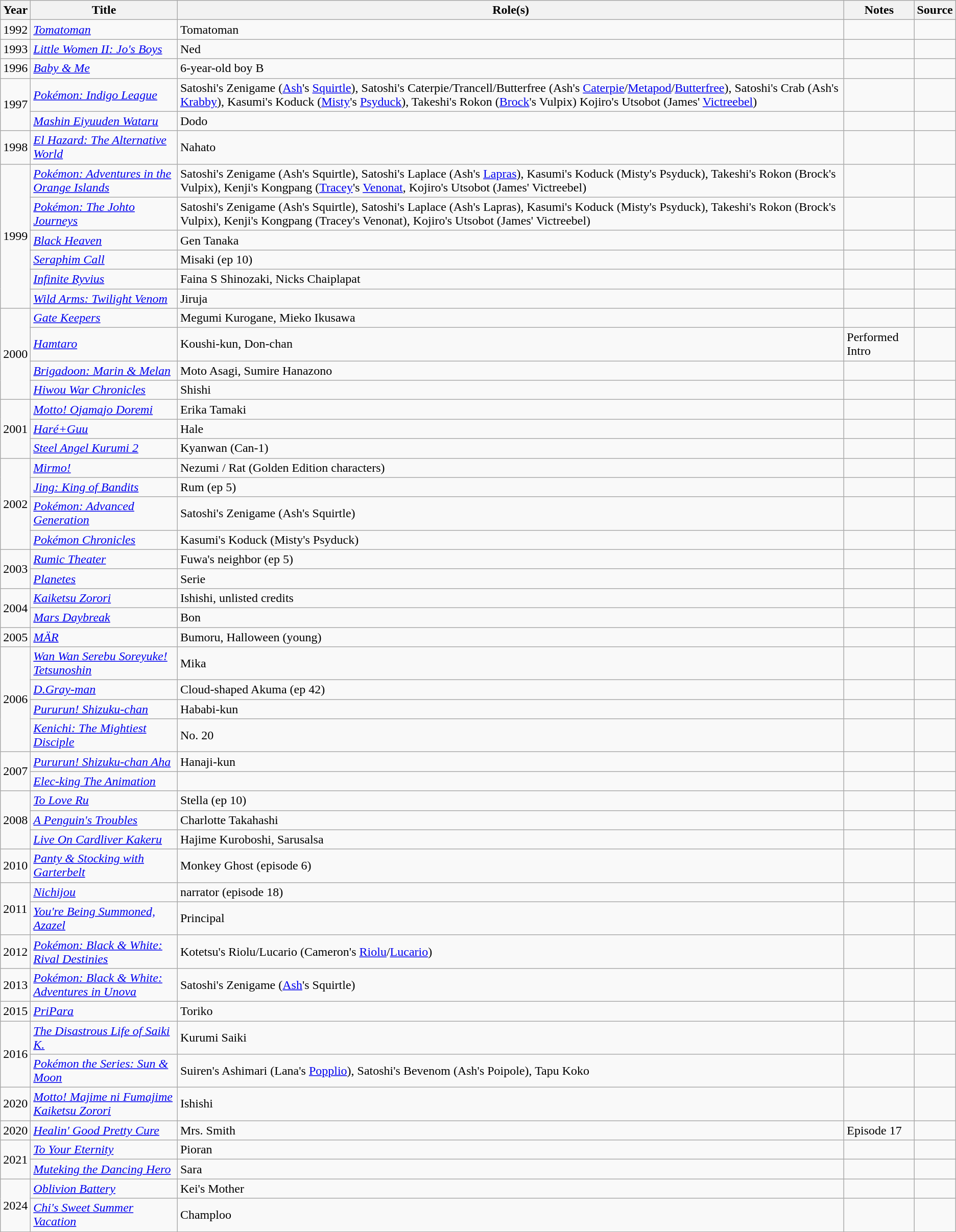<table class="wikitable">
<tr>
<th>Year</th>
<th>Title</th>
<th>Role(s)</th>
<th>Notes</th>
<th>Source</th>
</tr>
<tr>
<td>1992</td>
<td><em><a href='#'>Tomatoman</a></em></td>
<td>Tomatoman</td>
<td></td>
<td></td>
</tr>
<tr>
<td>1993</td>
<td><em><a href='#'>Little Women II: Jo's Boys</a></em></td>
<td>Ned</td>
<td></td>
<td></td>
</tr>
<tr>
<td>1996</td>
<td><em><a href='#'>Baby & Me</a></em></td>
<td>6-year-old boy B</td>
<td></td>
<td></td>
</tr>
<tr>
<td rowspan="2">1997</td>
<td><em><a href='#'>Pokémon: Indigo League</a></em></td>
<td>Satoshi's Zenigame (<a href='#'>Ash</a>'s <a href='#'>Squirtle</a>), Satoshi's Caterpie/Trancell/Butterfree (Ash's <a href='#'>Caterpie</a>/<a href='#'>Metapod</a>/<a href='#'>Butterfree</a>), Satoshi's Crab (Ash's <a href='#'>Krabby</a>), Kasumi's Koduck (<a href='#'>Misty</a>'s <a href='#'>Psyduck</a>), Takeshi's Rokon (<a href='#'>Brock</a>'s Vulpix) Kojiro's Utsobot (James' <a href='#'>Victreebel</a>)</td>
<td></td>
<td></td>
</tr>
<tr>
<td><em><a href='#'>Mashin Eiyuuden Wataru</a></em></td>
<td>Dodo</td>
<td></td>
<td></td>
</tr>
<tr>
<td>1998</td>
<td><em><a href='#'>El Hazard: The Alternative World</a></em></td>
<td>Nahato</td>
<td></td>
<td></td>
</tr>
<tr>
<td rowspan="6">1999</td>
<td><em><a href='#'>Pokémon: Adventures in the Orange Islands</a></em></td>
<td>Satoshi's Zenigame (Ash's Squirtle), Satoshi's Laplace (Ash's <a href='#'>Lapras</a>), Kasumi's Koduck (Misty's Psyduck), Takeshi's Rokon (Brock's Vulpix), Kenji's Kongpang (<a href='#'>Tracey</a>'s <a href='#'>Venonat</a>, Kojiro's Utsobot (James' Victreebel)</td>
<td></td>
<td></td>
</tr>
<tr>
<td><em><a href='#'>Pokémon: The Johto Journeys</a></em></td>
<td>Satoshi's Zenigame (Ash's Squirtle), Satoshi's Laplace (Ash's Lapras), Kasumi's Koduck (Misty's Psyduck), Takeshi's Rokon (Brock's Vulpix), Kenji's Kongpang (Tracey's Venonat), Kojiro's Utsobot (James' Victreebel)</td>
<td></td>
<td></td>
</tr>
<tr>
<td><em><a href='#'>Black Heaven</a></em></td>
<td>Gen Tanaka</td>
<td></td>
<td></td>
</tr>
<tr>
<td><em><a href='#'>Seraphim Call</a></em></td>
<td>Misaki (ep 10)</td>
<td></td>
<td></td>
</tr>
<tr>
<td><em><a href='#'>Infinite Ryvius</a></em></td>
<td>Faina S Shinozaki, Nicks Chaiplapat</td>
<td></td>
<td></td>
</tr>
<tr>
<td><em><a href='#'>Wild Arms: Twilight Venom</a></em></td>
<td>Jiruja</td>
<td></td>
<td></td>
</tr>
<tr>
<td rowspan="4">2000</td>
<td><em><a href='#'>Gate Keepers</a></em></td>
<td>Megumi Kurogane, Mieko Ikusawa</td>
<td></td>
<td></td>
</tr>
<tr>
<td><em><a href='#'>Hamtaro</a></em></td>
<td>Koushi-kun, Don-chan</td>
<td>Performed Intro</td>
<td></td>
</tr>
<tr>
<td><em><a href='#'>Brigadoon: Marin & Melan</a></em></td>
<td>Moto Asagi, Sumire Hanazono</td>
<td></td>
<td></td>
</tr>
<tr>
<td><em><a href='#'>Hiwou War Chronicles</a></em></td>
<td>Shishi</td>
<td></td>
<td></td>
</tr>
<tr>
<td rowspan="3">2001</td>
<td><em><a href='#'>Motto! Ojamajo Doremi</a></em></td>
<td>Erika Tamaki</td>
<td></td>
<td></td>
</tr>
<tr>
<td><em><a href='#'>Haré+Guu</a></em></td>
<td>Hale</td>
<td></td>
<td></td>
</tr>
<tr>
<td><em><a href='#'>Steel Angel Kurumi 2</a></em></td>
<td>Kyanwan (Can-1)</td>
<td></td>
<td></td>
</tr>
<tr>
<td rowspan="4">2002</td>
<td><em><a href='#'>Mirmo!</a></em></td>
<td>Nezumi / Rat (Golden Edition characters)</td>
<td></td>
<td></td>
</tr>
<tr>
<td><em><a href='#'>Jing: King of Bandits</a></em></td>
<td>Rum (ep 5)</td>
<td></td>
<td></td>
</tr>
<tr>
<td><em><a href='#'>Pokémon: Advanced Generation</a></em></td>
<td>Satoshi's Zenigame (Ash's Squirtle)</td>
<td></td>
<td></td>
</tr>
<tr>
<td><em><a href='#'>Pokémon Chronicles</a></em></td>
<td>Kasumi's Koduck (Misty's Psyduck)</td>
<td></td>
<td></td>
</tr>
<tr>
<td rowspan="2">2003</td>
<td><em><a href='#'>Rumic Theater</a></em></td>
<td>Fuwa's neighbor (ep 5)</td>
<td></td>
<td></td>
</tr>
<tr>
<td><em><a href='#'>Planetes</a></em></td>
<td>Serie</td>
<td></td>
<td></td>
</tr>
<tr>
<td rowspan="2">2004</td>
<td><em><a href='#'>Kaiketsu Zorori</a></em></td>
<td>Ishishi, unlisted credits</td>
<td></td>
<td></td>
</tr>
<tr>
<td><em><a href='#'>Mars Daybreak</a></em></td>
<td>Bon</td>
<td></td>
<td></td>
</tr>
<tr>
<td>2005</td>
<td><em><a href='#'>MÄR</a></em></td>
<td>Bumoru, Halloween (young)</td>
<td></td>
<td></td>
</tr>
<tr>
<td rowspan="4">2006</td>
<td><em><a href='#'>Wan Wan Serebu Soreyuke! Tetsunoshin</a></em></td>
<td>Mika</td>
<td></td>
<td></td>
</tr>
<tr>
<td><em><a href='#'>D.Gray-man</a></em></td>
<td>Cloud-shaped Akuma (ep 42)</td>
<td></td>
<td></td>
</tr>
<tr>
<td><em><a href='#'>Pururun! Shizuku-chan</a></em></td>
<td>Hababi-kun</td>
<td></td>
<td></td>
</tr>
<tr>
<td><em><a href='#'>Kenichi: The Mightiest Disciple</a></em></td>
<td>No. 20</td>
<td></td>
<td></td>
</tr>
<tr>
<td rowspan="2">2007</td>
<td><em><a href='#'>Pururun! Shizuku-chan Aha</a></em></td>
<td>Hanaji-kun</td>
<td></td>
<td></td>
</tr>
<tr>
<td><em><a href='#'>Elec-king The Animation</a></em></td>
<td></td>
<td></td>
<td></td>
</tr>
<tr>
<td rowspan="3">2008</td>
<td><em><a href='#'>To Love Ru</a></em></td>
<td>Stella (ep 10)</td>
<td></td>
<td></td>
</tr>
<tr>
<td><em><a href='#'>A Penguin's Troubles</a></em></td>
<td>Charlotte Takahashi</td>
<td></td>
<td></td>
</tr>
<tr>
<td><em><a href='#'>Live On Cardliver Kakeru</a></em></td>
<td>Hajime Kuroboshi, Sarusalsa</td>
<td></td>
<td></td>
</tr>
<tr>
<td>2010</td>
<td><em><a href='#'>Panty & Stocking with Garterbelt</a></em></td>
<td>Monkey Ghost (episode 6)</td>
<td></td>
<td></td>
</tr>
<tr>
<td rowspan="2">2011</td>
<td><em><a href='#'>Nichijou</a></em></td>
<td>narrator (episode 18)</td>
<td></td>
<td></td>
</tr>
<tr>
<td><em><a href='#'>You're Being Summoned, Azazel</a></em></td>
<td>Principal</td>
<td></td>
<td></td>
</tr>
<tr>
<td>2012</td>
<td><em><a href='#'>Pokémon: Black & White: Rival Destinies</a></em></td>
<td>Kotetsu's Riolu/Lucario (Cameron's <a href='#'>Riolu</a>/<a href='#'>Lucario</a>)</td>
<td></td>
<td></td>
</tr>
<tr>
<td>2013</td>
<td><em><a href='#'>Pokémon: Black & White: Adventures in Unova</a></em></td>
<td>Satoshi's Zenigame (<a href='#'>Ash</a>'s Squirtle)</td>
<td></td>
<td></td>
</tr>
<tr>
<td>2015</td>
<td><em><a href='#'>PriPara</a></em></td>
<td>Toriko</td>
<td></td>
<td></td>
</tr>
<tr>
<td rowspan="2">2016</td>
<td><em><a href='#'>The Disastrous Life of Saiki K.</a></em></td>
<td>Kurumi Saiki</td>
<td></td>
<td></td>
</tr>
<tr>
<td><em><a href='#'>Pokémon the Series: Sun & Moon</a></em></td>
<td>Suiren's Ashimari (Lana's <a href='#'>Popplio</a>), Satoshi's Bevenom (Ash's Poipole), Tapu Koko</td>
<td></td>
<td></td>
</tr>
<tr>
<td>2020</td>
<td><em><a href='#'>Motto! Majime ni Fumajime Kaiketsu Zorori</a></em></td>
<td>Ishishi</td>
<td></td>
<td></td>
</tr>
<tr>
<td>2020</td>
<td><em><a href='#'>Healin' Good Pretty Cure</a></em></td>
<td>Mrs. Smith</td>
<td>Episode 17</td>
<td></td>
</tr>
<tr>
<td rowspan="2">2021</td>
<td><em><a href='#'>To Your Eternity</a></em></td>
<td>Pioran</td>
<td></td>
<td></td>
</tr>
<tr>
<td><em><a href='#'>Muteking the Dancing Hero</a></em></td>
<td>Sara</td>
<td></td>
<td></td>
</tr>
<tr>
<td rowspan="2">2024</td>
<td><em><a href='#'>Oblivion Battery</a></em></td>
<td>Kei's Mother</td>
<td></td>
<td></td>
</tr>
<tr>
<td><em><a href='#'>Chi's Sweet Summer Vacation</a></em></td>
<td>Champloo</td>
<td></td>
<td></td>
</tr>
</table>
